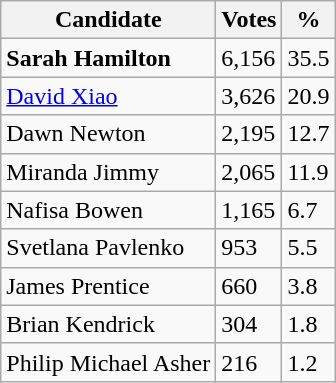<table class="wikitable" align="left">
<tr>
<th>Candidate</th>
<th>Votes</th>
<th>%</th>
</tr>
<tr>
<td><strong>Sarah Hamilton</strong></td>
<td>6,156</td>
<td>35.5</td>
</tr>
<tr>
<td><a href='#'>David Xiao</a></td>
<td>3,626</td>
<td>20.9</td>
</tr>
<tr>
<td>Dawn Newton</td>
<td>2,195</td>
<td>12.7</td>
</tr>
<tr>
<td>Miranda Jimmy</td>
<td>2,065</td>
<td>11.9</td>
</tr>
<tr>
<td>Nafisa Bowen</td>
<td>1,165</td>
<td>6.7</td>
</tr>
<tr>
<td>Svetlana Pavlenko</td>
<td>953</td>
<td>5.5</td>
</tr>
<tr>
<td>James Prentice</td>
<td>660</td>
<td>3.8</td>
</tr>
<tr>
<td>Brian Kendrick</td>
<td>304</td>
<td>1.8</td>
</tr>
<tr>
<td>Philip Michael Asher</td>
<td>216</td>
<td>1.2</td>
</tr>
</table>
